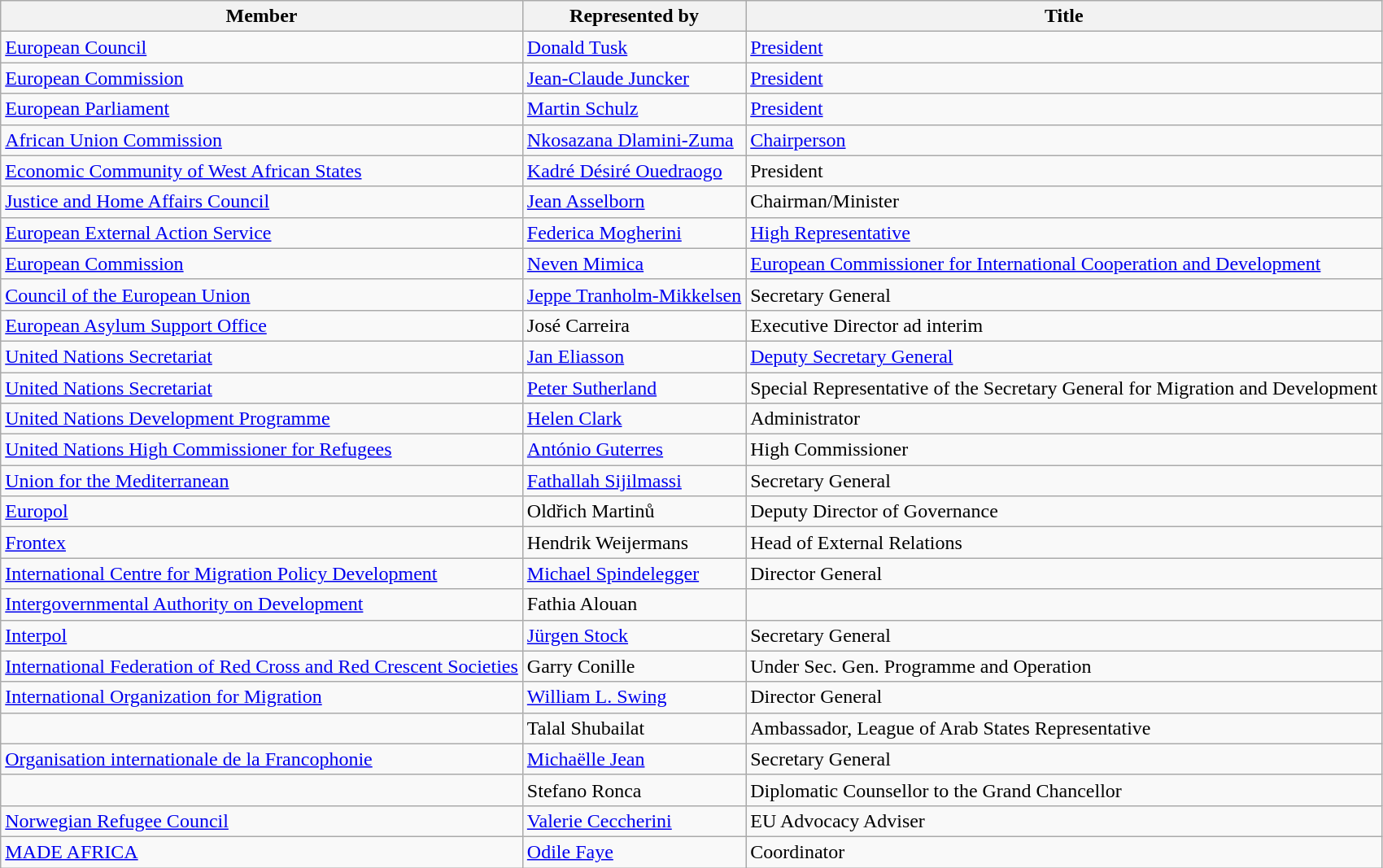<table class="wikitable sortable">
<tr>
<th>Member</th>
<th>Represented by</th>
<th>Title</th>
</tr>
<tr>
<td> <a href='#'>European Council</a></td>
<td><a href='#'>Donald Tusk</a></td>
<td><a href='#'>President</a></td>
</tr>
<tr>
<td> <a href='#'>European Commission</a></td>
<td><a href='#'>Jean-Claude Juncker</a></td>
<td><a href='#'>President</a></td>
</tr>
<tr>
<td> <a href='#'>European Parliament</a></td>
<td><a href='#'>Martin Schulz</a></td>
<td><a href='#'>President</a></td>
</tr>
<tr>
<td> <a href='#'>African Union Commission</a></td>
<td><a href='#'>Nkosazana Dlamini-Zuma</a></td>
<td><a href='#'>Chairperson</a></td>
</tr>
<tr>
<td> <a href='#'>Economic Community of West African States</a></td>
<td><a href='#'>Kadré Désiré Ouedraogo</a></td>
<td>President</td>
</tr>
<tr>
<td> <a href='#'>Justice and Home Affairs Council</a></td>
<td><a href='#'>Jean Asselborn</a></td>
<td>Chairman/Minister</td>
</tr>
<tr>
<td> <a href='#'>European External Action Service</a></td>
<td><a href='#'>Federica Mogherini</a></td>
<td><a href='#'>High Representative</a></td>
</tr>
<tr>
<td> <a href='#'>European Commission</a></td>
<td><a href='#'>Neven Mimica</a></td>
<td><a href='#'>European Commissioner for International Cooperation and Development</a></td>
</tr>
<tr>
<td> <a href='#'>Council of the European Union</a></td>
<td><a href='#'>Jeppe Tranholm-Mikkelsen</a></td>
<td>Secretary General</td>
</tr>
<tr>
<td> <a href='#'>European Asylum Support Office</a></td>
<td>José Carreira</td>
<td>Executive Director ad interim</td>
</tr>
<tr>
<td> <a href='#'>United Nations Secretariat</a></td>
<td><a href='#'>Jan Eliasson</a></td>
<td><a href='#'>Deputy Secretary General</a></td>
</tr>
<tr>
<td> <a href='#'>United Nations Secretariat</a></td>
<td><a href='#'>Peter Sutherland</a></td>
<td>Special Representative of the Secretary General for Migration and Development</td>
</tr>
<tr>
<td> <a href='#'>United Nations Development Programme</a></td>
<td><a href='#'>Helen Clark</a></td>
<td>Administrator</td>
</tr>
<tr>
<td> <a href='#'>United Nations High Commissioner for Refugees</a></td>
<td><a href='#'>António Guterres</a></td>
<td>High Commissioner</td>
</tr>
<tr>
<td> <a href='#'>Union for the Mediterranean</a></td>
<td><a href='#'>Fathallah Sijilmassi</a></td>
<td>Secretary General</td>
</tr>
<tr>
<td> <a href='#'>Europol</a></td>
<td>Oldřich Martinů</td>
<td>Deputy Director of Governance</td>
</tr>
<tr>
<td> <a href='#'>Frontex</a></td>
<td>Hendrik Weijermans</td>
<td>Head of External Relations</td>
</tr>
<tr>
<td> <a href='#'>International Centre for Migration Policy Development</a></td>
<td><a href='#'>Michael Spindelegger</a></td>
<td>Director General</td>
</tr>
<tr>
<td> <a href='#'>Intergovernmental Authority on Development</a></td>
<td>Fathia Alouan</td>
<td></td>
</tr>
<tr>
<td> <a href='#'>Interpol</a></td>
<td><a href='#'>Jürgen Stock</a></td>
<td>Secretary General</td>
</tr>
<tr>
<td> <a href='#'>International Federation of Red Cross and Red Crescent Societies</a></td>
<td>Garry Conille</td>
<td>Under Sec. Gen. Programme and Operation</td>
</tr>
<tr>
<td> <a href='#'>International Organization for Migration</a></td>
<td><a href='#'>William L. Swing</a></td>
<td>Director General</td>
</tr>
<tr>
<td></td>
<td>Talal Shubailat</td>
<td>Ambassador, League of Arab States Representative</td>
</tr>
<tr>
<td> <a href='#'>Organisation internationale de la Francophonie</a></td>
<td><a href='#'>Michaëlle Jean</a></td>
<td>Secretary General</td>
</tr>
<tr>
<td></td>
<td>Stefano Ronca</td>
<td>Diplomatic Counsellor to the Grand Chancellor</td>
</tr>
<tr>
<td> <a href='#'>Norwegian Refugee Council</a></td>
<td><a href='#'>Valerie Ceccherini</a></td>
<td>EU Advocacy Adviser</td>
</tr>
<tr C>
<td> <a href='#'>MADE AFRICA</a></td>
<td><a href='#'>Odile Faye</a></td>
<td>Coordinator</td>
</tr>
</table>
